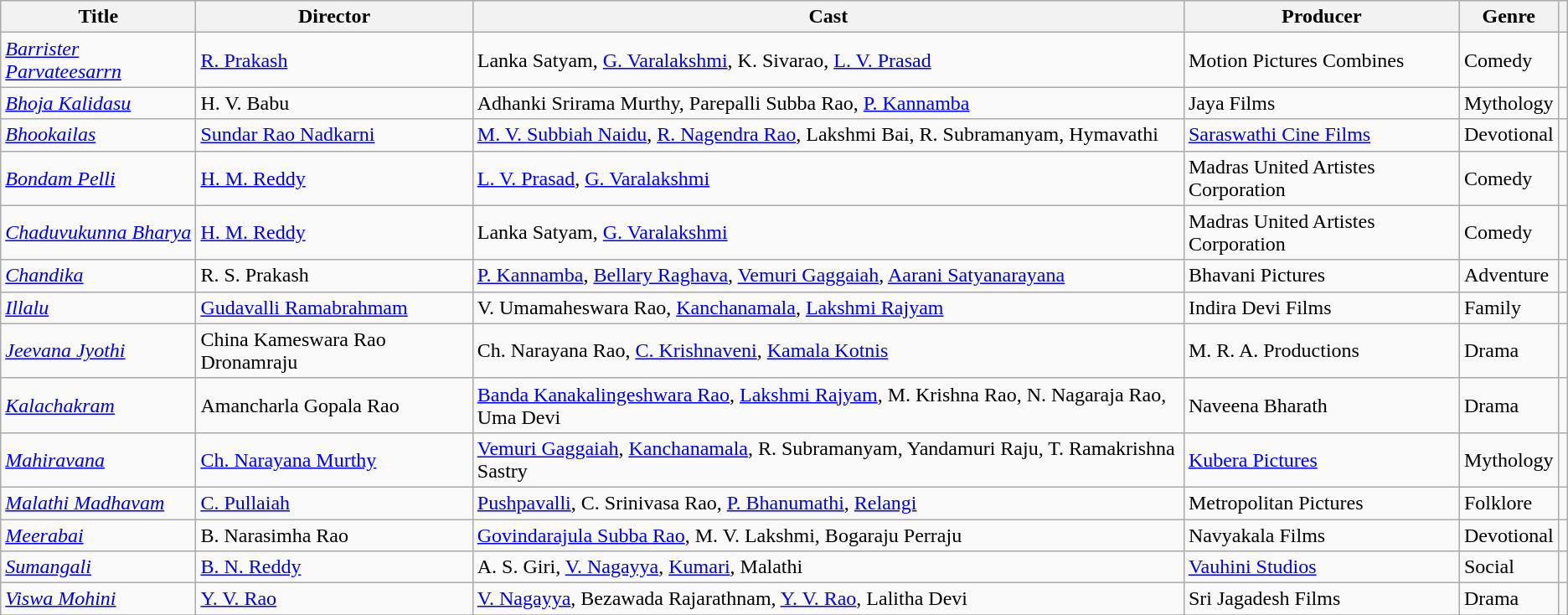<table class="wikitable">
<tr>
<th>Title</th>
<th>Director</th>
<th>Cast</th>
<th>Producer</th>
<th>Genre</th>
<th></th>
</tr>
<tr>
<td><em><a href='#'>Barrister Parvateesarrn</a></em></td>
<td><a href='#'>R. Prakash</a></td>
<td>Lanka Satyam, <a href='#'>G. Varalakshmi</a>, K. Sivarao, <a href='#'>L. V. Prasad</a></td>
<td>Motion Pictures Combines</td>
<td>Comedy</td>
<td></td>
</tr>
<tr>
<td><em><a href='#'>Bhoja Kalidasu</a></em></td>
<td>H. V. Babu</td>
<td>Adhanki Srirama Murthy, Parepalli Subba Rao, <a href='#'>P. Kannamba</a></td>
<td>Jaya Films</td>
<td>Mythology</td>
<td></td>
</tr>
<tr>
<td><em><a href='#'>Bhookailas</a></em></td>
<td><a href='#'>Sundar Rao Nadkarni</a></td>
<td><a href='#'>M. V. Subbiah Naidu</a>, <a href='#'>R. Nagendra Rao</a>, Lakshmi Bai, R. Subramanyam, Hymavathi</td>
<td><a href='#'>Saraswathi Cine Films</a></td>
<td>Devotional</td>
<td></td>
</tr>
<tr>
<td><em><a href='#'>Bondam Pelli</a></em></td>
<td><a href='#'>H. M. Reddy</a></td>
<td><a href='#'>L. V. Prasad</a>, <a href='#'>G. Varalakshmi</a></td>
<td>Madras United Artistes Corporation</td>
<td>Comedy</td>
<td></td>
</tr>
<tr>
<td><em><a href='#'>Chaduvukunna Bharya</a></em></td>
<td><a href='#'>H. M. Reddy</a></td>
<td>Lanka Satyam, <a href='#'>G. Varalakshmi</a></td>
<td>Madras United Artistes Corporation</td>
<td>Comedy</td>
<td></td>
</tr>
<tr>
<td><em><a href='#'>Chandika</a></em></td>
<td>R. S. Prakash</td>
<td><a href='#'>P. Kannamba</a>, <a href='#'>Bellary Raghava</a>, <a href='#'>Vemuri Gaggaiah</a>, <a href='#'>Aarani Satyanarayana</a></td>
<td>Bhavani Pictures</td>
<td>Adventure</td>
<td></td>
</tr>
<tr>
<td><em><a href='#'>Illalu</a></em></td>
<td><a href='#'>Gudavalli Ramabrahmam</a></td>
<td>V. Umamaheswara Rao, <a href='#'>Kanchanamala</a>, <a href='#'>Lakshmi Rajyam</a></td>
<td>Indira Devi Films</td>
<td>Family</td>
<td></td>
</tr>
<tr>
<td><em><a href='#'>Jeevana Jyothi</a></em></td>
<td>China Kameswara Rao Dronamraju</td>
<td>Ch. Narayana Rao, <a href='#'>C. Krishnaveni</a>, <a href='#'>Kamala Kotnis</a></td>
<td>M. R. A. Productions</td>
<td>Drama</td>
<td></td>
</tr>
<tr>
<td><em><a href='#'>Kalachakram</a></em></td>
<td>Amancharla Gopala Rao</td>
<td><a href='#'>Banda Kanakalingeshwara Rao</a>, <a href='#'>Lakshmi Rajyam</a>, M. Krishna Rao, N. Nagaraja Rao, Uma Devi</td>
<td>Naveena Bharath</td>
<td>Drama</td>
<td></td>
</tr>
<tr>
<td><em><a href='#'>Mahiravana</a></em></td>
<td><a href='#'>Ch. Narayana Murthy</a></td>
<td><a href='#'>Vemuri Gaggaiah</a>, <a href='#'>Kanchanamala</a>, R. Subramanyam, Yandamuri Raju, T. Ramakrishna Sastry</td>
<td><a href='#'>Kubera Pictures</a></td>
<td>Mythology</td>
<td></td>
</tr>
<tr>
<td><em><a href='#'>Malathi Madhavam</a></em></td>
<td><a href='#'>C. Pullaiah</a></td>
<td><a href='#'>Pushpavalli</a>, C. Srinivasa Rao, <a href='#'>P. Bhanumathi</a>, <a href='#'>Relangi</a></td>
<td>Metropolitan Pictures</td>
<td>Folklore</td>
<td></td>
</tr>
<tr>
<td><em><a href='#'>Meerabai</a></em></td>
<td>B. Narasimha Rao</td>
<td><a href='#'>Govindarajula Subba Rao</a>, M. V. Lakshmi, Bogaraju Perraju</td>
<td>Navyakala Films</td>
<td>Devotional</td>
<td></td>
</tr>
<tr>
<td><em><a href='#'>Sumangali</a></em></td>
<td><a href='#'>B. N. Reddy</a></td>
<td>A. S. Giri, <a href='#'>V. Nagayya</a>, <a href='#'>Kumari</a>, Malathi</td>
<td><a href='#'>Vauhini Studios</a></td>
<td>Social</td>
<td></td>
</tr>
<tr>
<td><em><a href='#'>Viswa Mohini</a></em></td>
<td><a href='#'>Y. V. Rao</a></td>
<td><a href='#'>V. Nagayya</a>, Bezawada Rajarathnam, <a href='#'>Y. V. Rao</a>, Lalitha Devi</td>
<td>Sri Jagadesh Films</td>
<td>Drama</td>
<td></td>
</tr>
<tr>
</tr>
</table>
